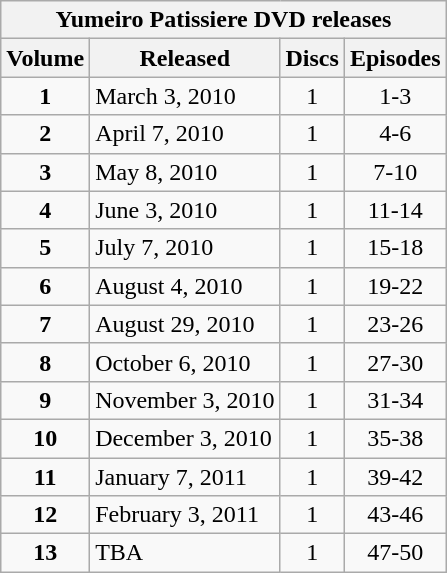<table class="wikitable">
<tr>
<th colspan="9"><strong>Yumeiro Patissiere DVD releases</strong></th>
</tr>
<tr>
<th><strong>Volume</strong></th>
<th><strong>Released</strong></th>
<th><strong>Discs</strong></th>
<th><strong>Episodes</strong></th>
</tr>
<tr>
<td align=center><strong>1</strong></td>
<td>March 3, 2010</td>
<td align=center>1</td>
<td align=center>1-3</td>
</tr>
<tr>
<td align=center><strong>2</strong></td>
<td>April 7, 2010</td>
<td align=center>1</td>
<td align=center>4-6</td>
</tr>
<tr>
<td align=center><strong>3</strong></td>
<td>May 8, 2010</td>
<td align=center>1</td>
<td align=center>7-10</td>
</tr>
<tr>
<td align=center><strong>4</strong></td>
<td>June 3, 2010</td>
<td align=center>1</td>
<td align=center>11-14</td>
</tr>
<tr>
<td align=center><strong>5</strong></td>
<td>July 7, 2010</td>
<td align=center>1</td>
<td align=center>15-18</td>
</tr>
<tr>
<td align=center><strong>6</strong></td>
<td>August 4, 2010</td>
<td align=center>1</td>
<td align=center>19-22</td>
</tr>
<tr>
<td align=center><strong>7</strong></td>
<td>August 29, 2010</td>
<td align=center>1</td>
<td align=center>23-26</td>
</tr>
<tr>
<td align=center><strong>8</strong></td>
<td>October 6, 2010</td>
<td align=center>1</td>
<td align=center>27-30</td>
</tr>
<tr>
<td align=center><strong>9</strong></td>
<td>November 3, 2010</td>
<td align=center>1</td>
<td align=center>31-34</td>
</tr>
<tr>
<td align=center><strong>10</strong></td>
<td>December 3, 2010</td>
<td align=center>1</td>
<td align=center>35-38</td>
</tr>
<tr>
<td align=center><strong>11</strong></td>
<td>January 7, 2011</td>
<td align=center>1</td>
<td align=center>39-42</td>
</tr>
<tr>
<td align=center><strong>12</strong></td>
<td>February 3, 2011</td>
<td align=center>1</td>
<td align=center>43-46</td>
</tr>
<tr>
<td align=center><strong>13</strong></td>
<td>TBA</td>
<td align=center>1</td>
<td align=center>47-50</td>
</tr>
</table>
